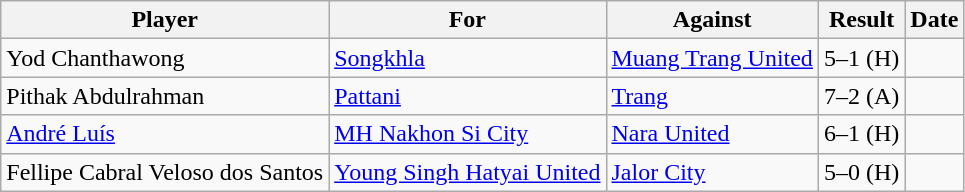<table class="wikitable">
<tr>
<th>Player</th>
<th>For</th>
<th>Against</th>
<th>Result</th>
<th>Date</th>
</tr>
<tr>
<td> Yod Chanthawong</td>
<td><a href='#'>Songkhla</a></td>
<td><a href='#'>Muang Trang United</a></td>
<td>5–1 (H)</td>
<td></td>
</tr>
<tr>
<td> Pithak Abdulrahman</td>
<td><a href='#'>Pattani</a></td>
<td><a href='#'>Trang</a></td>
<td>7–2 (A)</td>
<td></td>
</tr>
<tr>
<td> <a href='#'>André Luís</a></td>
<td><a href='#'>MH Nakhon Si City</a></td>
<td><a href='#'>Nara United</a></td>
<td>6–1 (H)</td>
<td></td>
</tr>
<tr>
<td> Fellipe Cabral Veloso dos Santos</td>
<td><a href='#'>Young Singh Hatyai United</a></td>
<td><a href='#'>Jalor City</a></td>
<td>5–0 (H)</td>
<td></td>
</tr>
</table>
